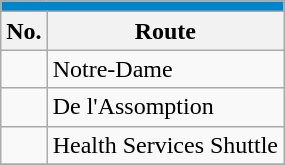<table align=center class="wikitable">
<tr>
<th style="background: #0085CA; font-size:100%; color:#FFFFFF;"colspan="4"><a href='#'></a></th>
</tr>
<tr>
<th>No.</th>
<th>Route</th>
</tr>
<tr>
<td></td>
<td>Notre-Dame</td>
</tr>
<tr>
<td></td>
<td>De l'Assomption</td>
</tr>
<tr>
<td></td>
<td>Health Services Shuttle</td>
</tr>
<tr>
</tr>
</table>
